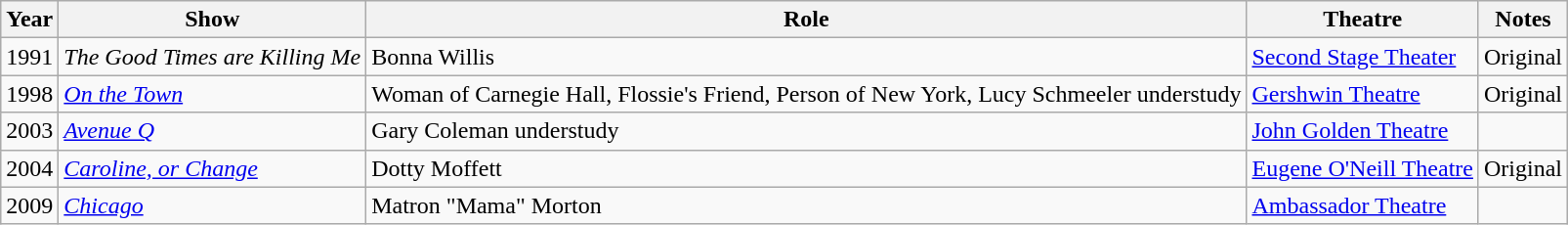<table class="wikitable">
<tr>
<th>Year</th>
<th>Show</th>
<th>Role</th>
<th>Theatre</th>
<th>Notes</th>
</tr>
<tr>
<td>1991</td>
<td><em>The Good Times are Killing Me</em></td>
<td>Bonna Willis</td>
<td><a href='#'>Second Stage Theater</a></td>
<td>Original</td>
</tr>
<tr>
<td>1998</td>
<td><em><a href='#'>On the Town</a></em></td>
<td>Woman of Carnegie Hall, Flossie's Friend, Person of New York, Lucy Schmeeler understudy</td>
<td><a href='#'>Gershwin Theatre</a></td>
<td>Original</td>
</tr>
<tr>
<td>2003</td>
<td><em><a href='#'>Avenue Q</a></em></td>
<td>Gary Coleman understudy</td>
<td><a href='#'>John Golden Theatre</a></td>
<td></td>
</tr>
<tr>
<td>2004</td>
<td><em><a href='#'>Caroline, or Change</a></em></td>
<td>Dotty Moffett</td>
<td><a href='#'>Eugene O'Neill Theatre</a></td>
<td>Original</td>
</tr>
<tr>
<td>2009</td>
<td><em><a href='#'>Chicago</a></em></td>
<td>Matron "Mama" Morton</td>
<td><a href='#'>Ambassador Theatre</a></td>
<td></td>
</tr>
</table>
